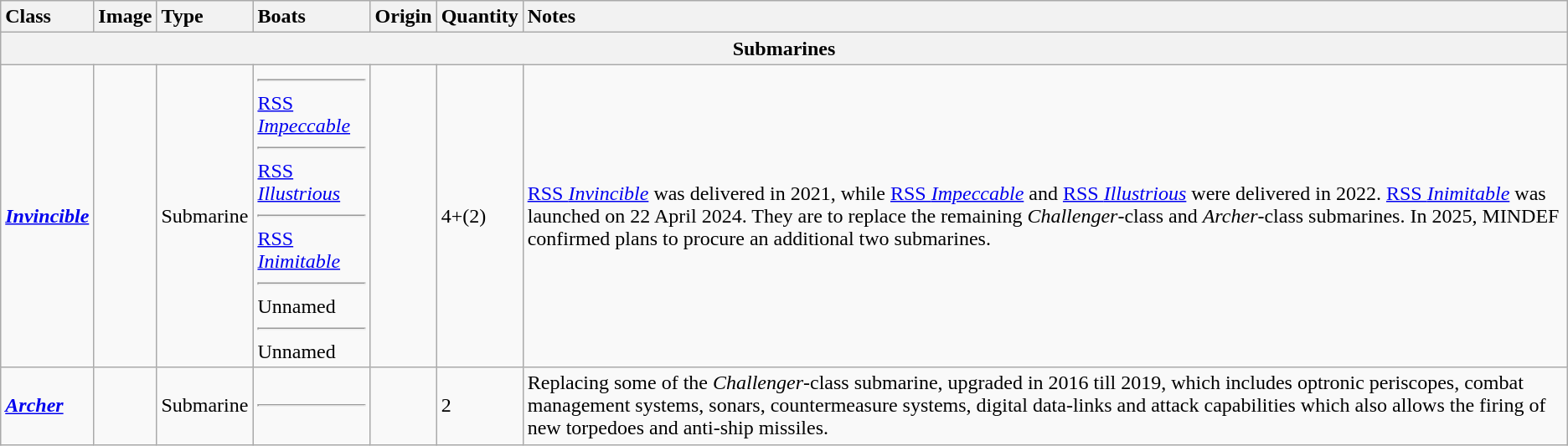<table class="wikitable">
<tr>
<th style="text-align: left;">Class</th>
<th style="text-align: left;">Image</th>
<th style="text-align: left;">Type</th>
<th style="text-align: left;">Boats</th>
<th style="text-align: left;">Origin</th>
<th style="text-align: left;">Quantity</th>
<th style="text-align: left;">Notes</th>
</tr>
<tr>
<th colspan="7">Submarines</th>
</tr>
<tr>
<td><strong><em><a href='#'>Invincible</a></em></strong></td>
<td></td>
<td>Submarine</td>
<td><hr><a href='#'>RSS <em>Impeccable</em></a><hr><a href='#'>RSS <em>Illustrious</em></a><hr><a href='#'>RSS <em>Inimitable</em></a><hr>Unnamed<hr>Unnamed</td>
<td></td>
<td>4+(2)</td>
<td><a href='#'>RSS <em>Invincible</em></a> was delivered in 2021, while <a href='#'>RSS <em>Impeccable</em></a> and <a href='#'>RSS <em>Illustrious</em></a> were delivered in 2022. <a href='#'>RSS <em>Inimitable</em></a> was launched on 22 April 2024. They are to replace the remaining <em>Challenger</em>-class and <em>Archer</em>-class submarines. In 2025, MINDEF confirmed plans to procure an additional two submarines.</td>
</tr>
<tr>
<td><strong><em><a href='#'>Archer</a></em></strong></td>
<td></td>
<td>Submarine</td>
<td> <hr></td>
<td></td>
<td>2</td>
<td>Replacing some of the <em>Challenger</em>-class submarine, upgraded in 2016 till 2019, which includes optronic periscopes, combat management systems, sonars, countermeasure systems, digital data-links and attack capabilities which also allows the firing of new torpedoes and anti-ship missiles.</td>
</tr>
</table>
